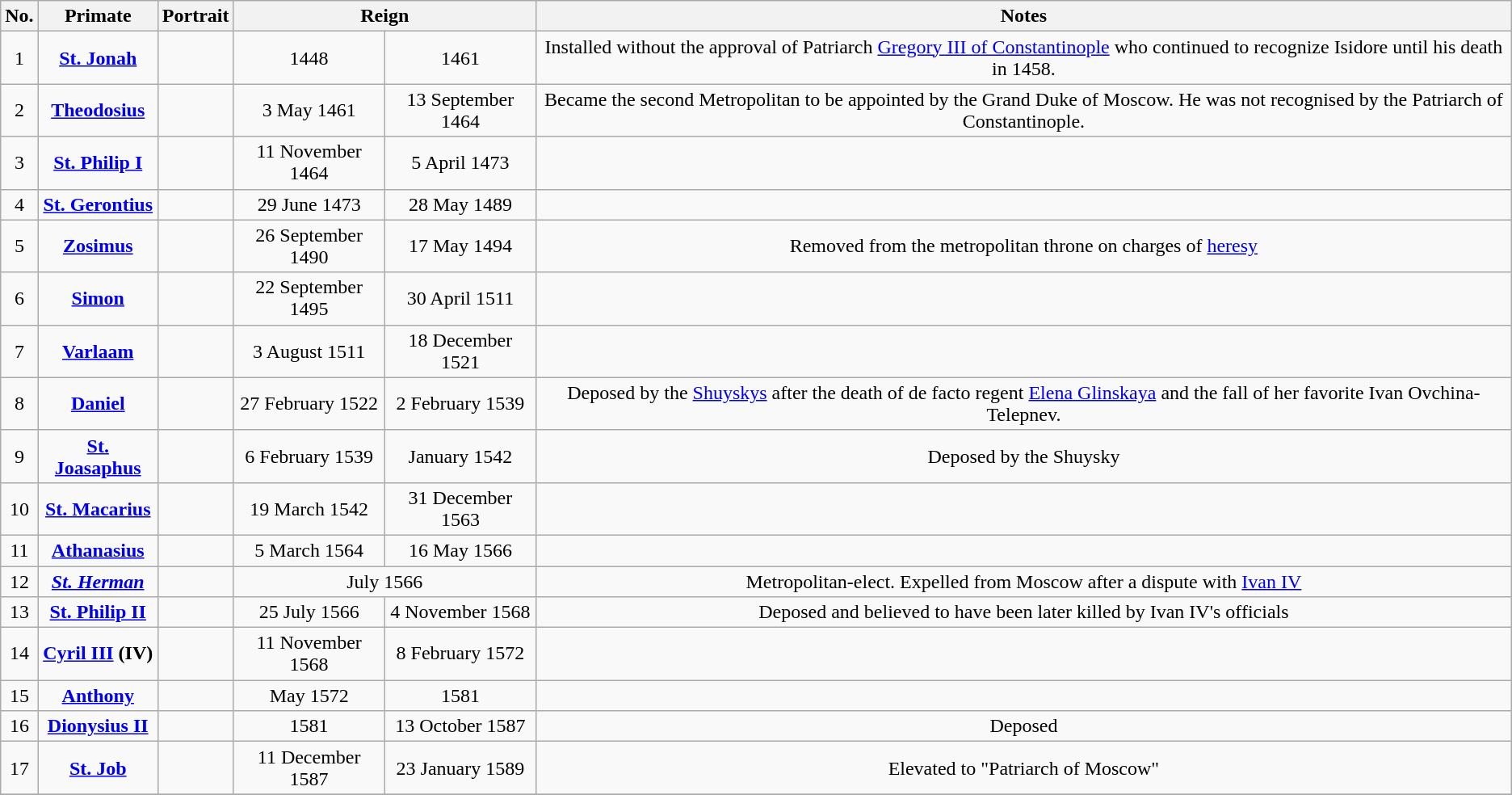<table class="wikitable" style="text-align:center;">
<tr>
<th>No.</th>
<th>Primate</th>
<th>Portrait</th>
<th colspan="2">Reign</th>
<th>Notes</th>
</tr>
<tr>
<td>1</td>
<td><strong><a href='#'>St. Jonah</a></strong></td>
<td></td>
<td>1448</td>
<td>1461</td>
<td>Installed without the approval of Patriarch <a href='#'>Gregory III of Constantinople</a> who continued to recognize Isidore until his death in 1458.</td>
</tr>
<tr>
<td>2</td>
<td><strong><a href='#'>Theodosius</a></strong></td>
<td></td>
<td>3 May 1461</td>
<td>13 September 1464</td>
<td>Became the second Metropolitan to be appointed by the Grand Duke of Moscow. He was not recognised by the Patriarch of Constantinople.</td>
</tr>
<tr>
<td>3</td>
<td><strong><a href='#'>St. Philip I</a></strong></td>
<td></td>
<td>11 November 1464</td>
<td>5 April 1473</td>
<td></td>
</tr>
<tr>
<td>4</td>
<td><strong><a href='#'>St. Gerontius</a></strong></td>
<td></td>
<td>29 June 1473</td>
<td>28 May 1489</td>
<td></td>
</tr>
<tr>
<td>5</td>
<td><strong><a href='#'>Zosimus</a></strong></td>
<td></td>
<td>26 September 1490</td>
<td>17 May 1494</td>
<td>Removed from the metropolitan throne on charges of <a href='#'>heresy</a></td>
</tr>
<tr>
<td>6</td>
<td><strong><a href='#'>Simon</a></strong></td>
<td></td>
<td>22 September 1495</td>
<td>30 April 1511</td>
<td></td>
</tr>
<tr>
<td>7</td>
<td><strong><a href='#'>Varlaam</a></strong></td>
<td></td>
<td>3 August 1511</td>
<td>18 December 1521</td>
<td></td>
</tr>
<tr>
<td>8</td>
<td><strong><a href='#'>Daniel</a></strong><br></td>
<td></td>
<td>27 February 1522</td>
<td>2 February 1539</td>
<td>Deposed by the <a href='#'>Shuyskys</a> after the death of de facto regent <a href='#'>Elena Glinskaya</a> and the fall of her favorite Ivan Ovchina-Telepnev.</td>
</tr>
<tr>
<td>9</td>
<td><strong><a href='#'>St. Joasaphus</a></strong><br></td>
<td></td>
<td>6 February 1539</td>
<td>January 1542</td>
<td>Deposed by the Shuysky</td>
</tr>
<tr>
<td>10</td>
<td><strong><a href='#'>St. Macarius</a></strong></td>
<td></td>
<td>19 March 1542</td>
<td>31 December 1563</td>
<td></td>
</tr>
<tr>
<td>11</td>
<td><strong><a href='#'>Athanasius</a></strong><br></td>
<td></td>
<td>5 March 1564</td>
<td>16 May 1566</td>
<td></td>
</tr>
<tr>
<td>12</td>
<td><strong><em><a href='#'>St. Herman</a></em></strong><br></td>
<td></td>
<td colspan=2>July 1566</td>
<td>Metropolitan-elect. Expelled from Moscow after a dispute with <a href='#'>Ivan IV</a></td>
</tr>
<tr>
<td>13</td>
<td><strong><a href='#'>St. Philip II</a></strong><br></td>
<td></td>
<td>25 July 1566</td>
<td>4 November 1568</td>
<td>Deposed and believed to have been later killed by Ivan IV's officials</td>
</tr>
<tr>
<td>14</td>
<td><strong><a href='#'>Cyril III</a> (IV)</strong><br></td>
<td></td>
<td>11 November 1568</td>
<td>8 February 1572</td>
<td></td>
</tr>
<tr>
<td>15</td>
<td><strong><a href='#'>Anthony</a></strong></td>
<td></td>
<td>May 1572</td>
<td>1581</td>
<td></td>
</tr>
<tr>
<td>16</td>
<td><strong><a href='#'>Dionysius II</a></strong><br></td>
<td></td>
<td>1581</td>
<td>13 October 1587</td>
<td>Deposed</td>
</tr>
<tr>
<td>17</td>
<td><strong><a href='#'>St. Job</a></strong></td>
<td></td>
<td>11 December 1587</td>
<td>23 January 1589</td>
<td>Elevated to "Patriarch of Moscow"</td>
</tr>
<tr>
</tr>
</table>
